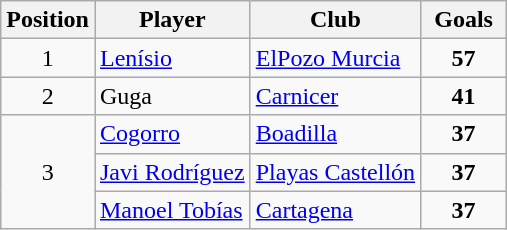<table class="wikitable">
<tr>
<th width="35px">Position</th>
<th>Player</th>
<th>Club</th>
<th width="50px">Goals</th>
</tr>
<tr>
<td align="center">1</td>
<td> <a href='#'>Lenísio</a></td>
<td><a href='#'>ElPozo Murcia</a></td>
<td align=center><strong>57</strong></td>
</tr>
<tr>
<td rowspan=1 align="center">2</td>
<td> Guga</td>
<td><a href='#'>Carnicer</a></td>
<td align=center><strong>41</strong></td>
</tr>
<tr>
<td rowspan=3 align="center">3</td>
<td> <a href='#'>Cogorro</a></td>
<td><a href='#'>Boadilla</a></td>
<td align=center><strong>37</strong></td>
</tr>
<tr>
<td> <a href='#'>Javi Rodríguez</a></td>
<td><a href='#'>Playas Castellón</a></td>
<td align=center><strong>37</strong></td>
</tr>
<tr>
<td> <a href='#'>Manoel Tobías</a></td>
<td><a href='#'>Cartagena</a></td>
<td align=center><strong>37</strong></td>
</tr>
</table>
